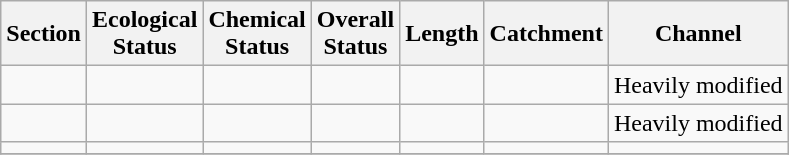<table class="wikitable">
<tr>
<th>Section</th>
<th>Ecological<br>Status</th>
<th>Chemical<br>Status</th>
<th>Overall<br>Status</th>
<th>Length</th>
<th>Catchment</th>
<th>Channel</th>
</tr>
<tr>
<td></td>
<td></td>
<td></td>
<td></td>
<td></td>
<td></td>
<td>Heavily modified</td>
</tr>
<tr>
<td></td>
<td></td>
<td></td>
<td></td>
<td></td>
<td></td>
<td>Heavily modified</td>
</tr>
<tr>
<td></td>
<td></td>
<td></td>
<td></td>
<td></td>
<td></td>
<td></td>
</tr>
<tr>
</tr>
</table>
